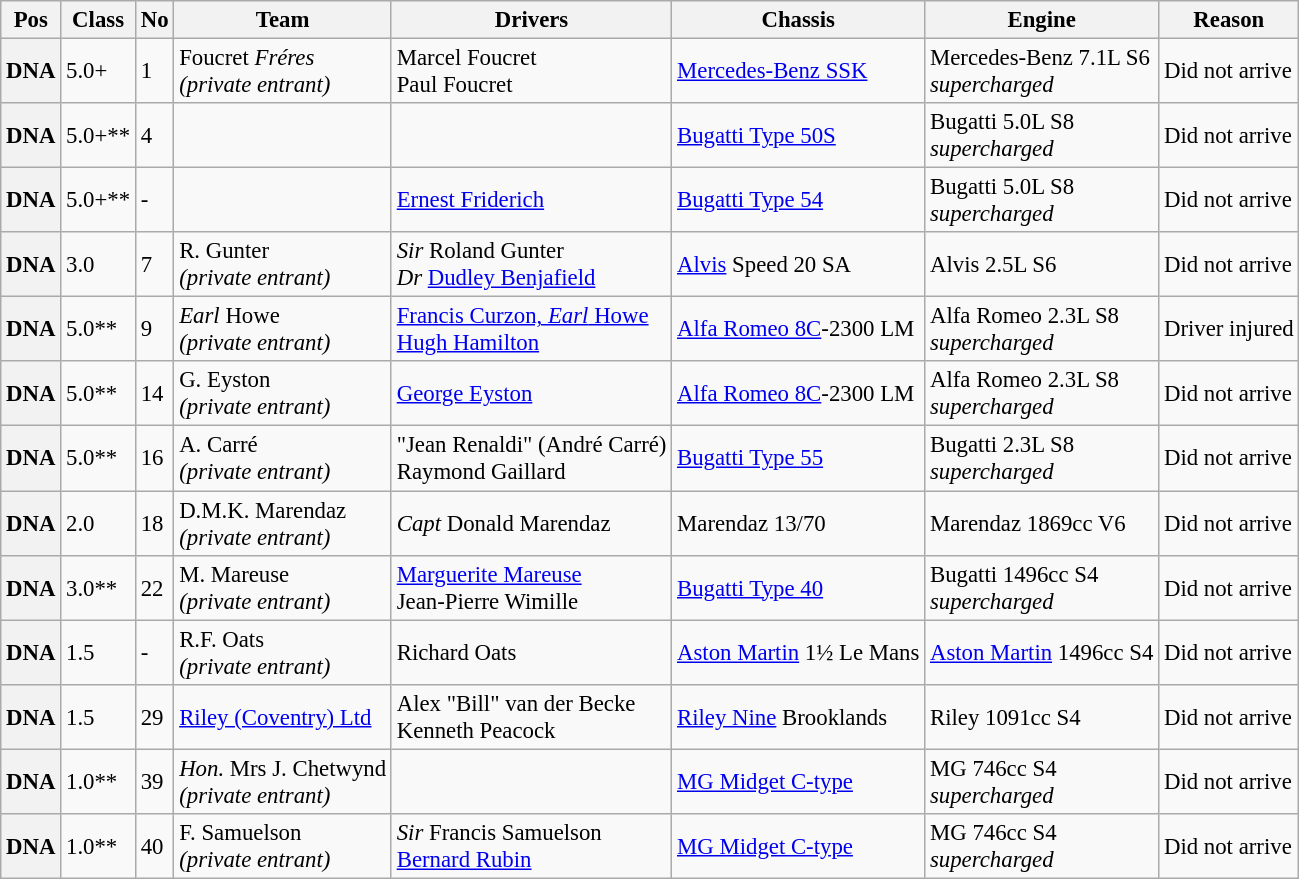<table class="wikitable" style="font-size: 95%;">
<tr>
<th>Pos</th>
<th>Class</th>
<th>No</th>
<th>Team</th>
<th>Drivers</th>
<th>Chassis</th>
<th>Engine</th>
<th>Reason</th>
</tr>
<tr>
<th>DNA</th>
<td>5.0+</td>
<td>1</td>
<td> Foucret <em>Fréres</em><br><em>(private entrant)</em></td>
<td> Marcel Foucret<br> Paul Foucret</td>
<td><a href='#'>Mercedes-Benz SSK</a></td>
<td>Mercedes-Benz 7.1L S6<br><em>supercharged</em></td>
<td>Did not arrive</td>
</tr>
<tr>
<th>DNA</th>
<td>5.0+**</td>
<td>4</td>
<td></td>
<td></td>
<td><a href='#'>Bugatti Type 50S</a></td>
<td>Bugatti 5.0L S8<br><em>supercharged</em></td>
<td>Did not arrive</td>
</tr>
<tr>
<th>DNA</th>
<td>5.0+**</td>
<td>-</td>
<td></td>
<td> <a href='#'>Ernest Friderich</a></td>
<td><a href='#'>Bugatti Type 54</a></td>
<td>Bugatti 5.0L S8<br><em>supercharged</em></td>
<td>Did not arrive</td>
</tr>
<tr>
<th>DNA</th>
<td>3.0</td>
<td>7</td>
<td> R. Gunter<br><em>(private entrant)</em></td>
<td> <em>Sir</em> Roland Gunter<br> <em>Dr</em> <a href='#'>Dudley Benjafield</a></td>
<td><a href='#'>Alvis</a> Speed 20 SA</td>
<td>Alvis 2.5L S6</td>
<td>Did not arrive</td>
</tr>
<tr>
<th>DNA</th>
<td>5.0**</td>
<td>9</td>
<td> <em>Earl</em> Howe<br><em>(private entrant)</em></td>
<td> <a href='#'>Francis Curzon, <em>Earl</em> Howe</a><br> <a href='#'>Hugh Hamilton</a></td>
<td><a href='#'>Alfa Romeo 8C</a>-2300 LM</td>
<td>Alfa Romeo 2.3L S8<br><em>supercharged</em></td>
<td>Driver injured</td>
</tr>
<tr>
<th>DNA</th>
<td>5.0**</td>
<td>14</td>
<td> G. Eyston<br><em>(private entrant)</em></td>
<td> <a href='#'>George Eyston</a></td>
<td><a href='#'>Alfa Romeo 8C</a>-2300 LM</td>
<td>Alfa Romeo 2.3L S8<br><em>supercharged</em></td>
<td>Did not arrive</td>
</tr>
<tr>
<th>DNA</th>
<td>5.0**</td>
<td>16</td>
<td> A. Carré<br><em>(private entrant)</em></td>
<td> "Jean Renaldi" (André Carré)<br> Raymond Gaillard</td>
<td><a href='#'>Bugatti Type 55</a></td>
<td>Bugatti 2.3L S8<br><em>supercharged</em></td>
<td>Did not arrive</td>
</tr>
<tr>
<th>DNA</th>
<td>2.0</td>
<td>18</td>
<td> D.M.K. Marendaz<br><em>(private entrant)</em></td>
<td> <em>Capt</em> Donald Marendaz</td>
<td>Marendaz 13/70</td>
<td>Marendaz 1869cc V6</td>
<td>Did not arrive</td>
</tr>
<tr>
<th>DNA</th>
<td>3.0**</td>
<td>22</td>
<td> M. Mareuse<br><em>(private entrant)</em></td>
<td> <a href='#'>Marguerite Mareuse</a><br> Jean-Pierre Wimille</td>
<td><a href='#'>Bugatti Type 40</a></td>
<td>Bugatti 1496cc S4<br><em>supercharged</em></td>
<td>Did not arrive</td>
</tr>
<tr>
<th>DNA</th>
<td>1.5</td>
<td>-</td>
<td> R.F. Oats<br><em>(private entrant)</em></td>
<td> Richard Oats</td>
<td><a href='#'>Aston Martin</a> 1½ Le Mans</td>
<td><a href='#'>Aston Martin</a> 1496cc S4</td>
<td>Did not arrive</td>
</tr>
<tr>
<th>DNA</th>
<td>1.5</td>
<td>29</td>
<td> <a href='#'>Riley (Coventry) Ltd</a></td>
<td> Alex "Bill" van der Becke<br> Kenneth Peacock</td>
<td><a href='#'>Riley Nine</a> Brooklands</td>
<td>Riley 1091cc S4</td>
<td>Did not arrive</td>
</tr>
<tr>
<th>DNA</th>
<td>1.0**</td>
<td>39</td>
<td> <em>Hon.</em> Mrs J. Chetwynd<br><em>(private entrant)</em></td>
<td></td>
<td><a href='#'>MG Midget C-type</a></td>
<td>MG 746cc S4<br><em>supercharged</em></td>
<td>Did not arrive</td>
</tr>
<tr>
<th>DNA</th>
<td>1.0**</td>
<td>40</td>
<td> F. Samuelson<br><em>(private entrant)</em></td>
<td> <em>Sir</em> Francis Samuelson<br> <a href='#'>Bernard Rubin</a></td>
<td><a href='#'>MG Midget C-type</a></td>
<td>MG 746cc S4<br><em>supercharged</em></td>
<td>Did not arrive</td>
</tr>
</table>
